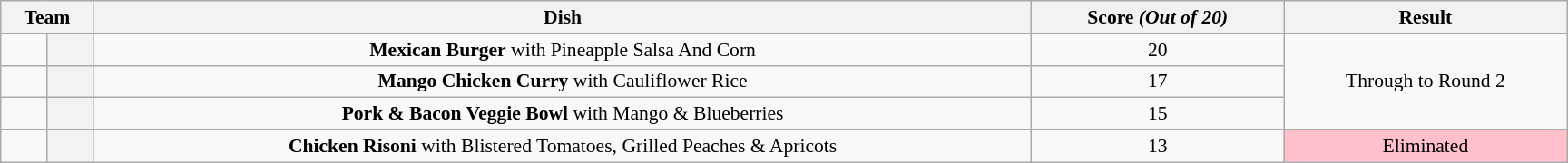<table class="wikitable plainrowheaders" style="margin:1em auto; text-align:center; font-size:90%; width:80em;">
<tr>
<th colspan="2">Team</th>
<th>Dish</th>
<th>Score <em>(Out of 20)</em></th>
<th>Result</th>
</tr>
<tr>
<td></td>
<th></th>
<td><strong>Mexican Burger</strong> with Pineapple Salsa And Corn</td>
<td>20</td>
<td rowspan="3">Through to Round 2</td>
</tr>
<tr>
<td></td>
<th></th>
<td><strong>Mango Chicken Curry</strong> with Cauliflower Rice</td>
<td>17</td>
</tr>
<tr>
<td></td>
<th></th>
<td><strong>Pork & Bacon Veggie Bowl</strong> with Mango & Blueberries</td>
<td>15</td>
</tr>
<tr>
<td></td>
<th></th>
<td><strong>Chicken Risoni</strong> with Blistered Tomatoes, Grilled Peaches & Apricots</td>
<td>13</td>
<td style="background:pink" rowspan="4">Eliminated</td>
</tr>
</table>
